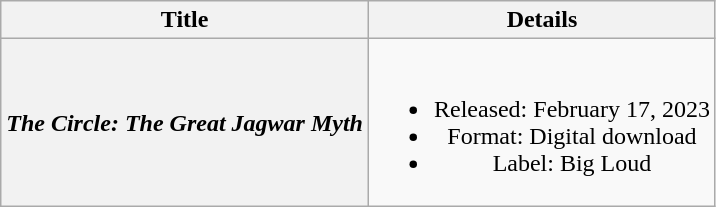<table class="wikitable plainrowheaders" style="text-align:center;">
<tr>
<th scope="col">Title</th>
<th scope="col">Details</th>
</tr>
<tr>
<th scope="row"><em>The Circle: The Great Jagwar Myth</em></th>
<td><br><ul><li>Released: February 17, 2023</li><li>Format: Digital download</li><li>Label: Big Loud</li></ul></td>
</tr>
</table>
